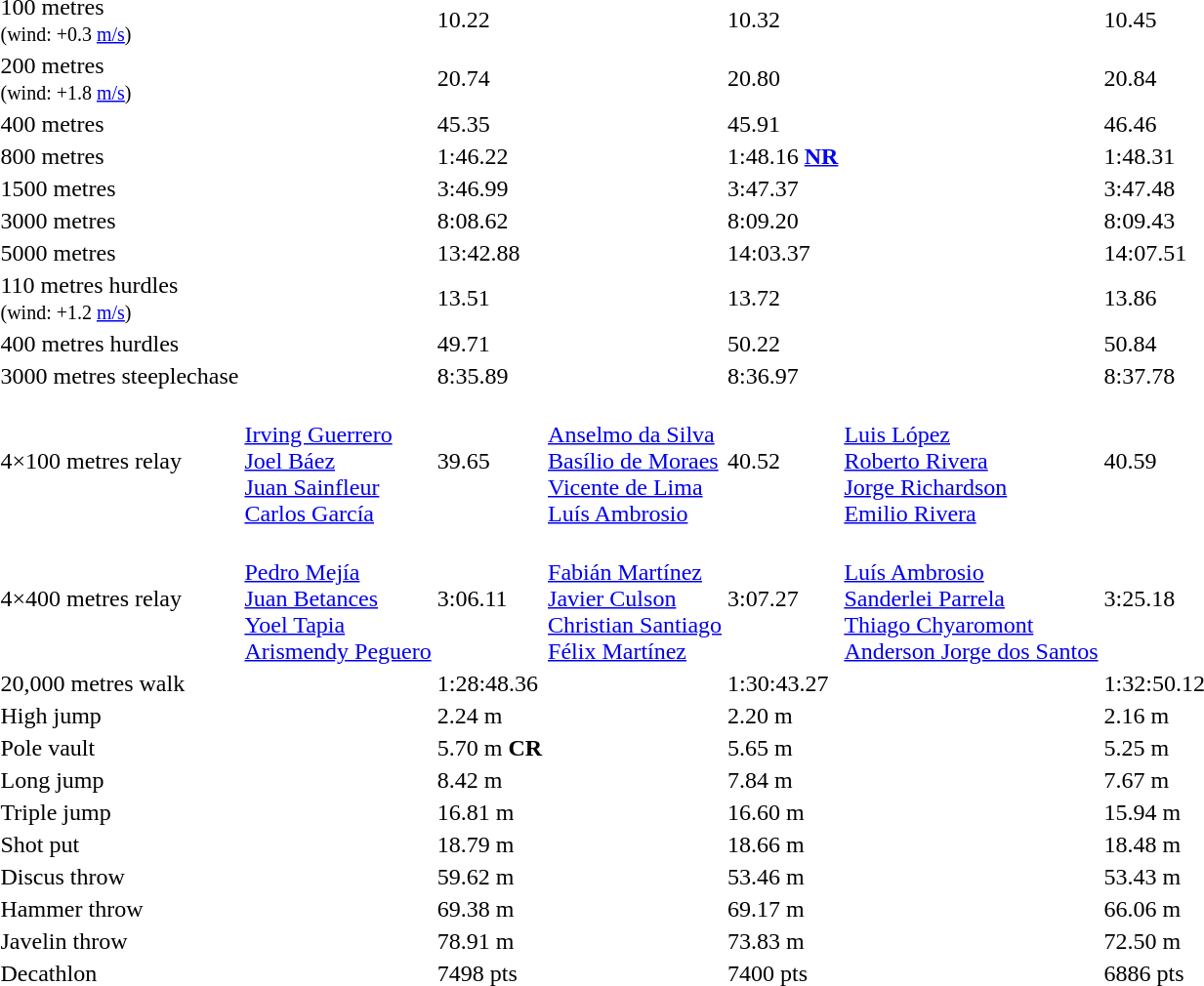<table>
<tr>
<td>100 metres<br><small>(wind: +0.3 <a href='#'>m/s</a>)</small></td>
<td></td>
<td>10.22</td>
<td></td>
<td>10.32</td>
<td></td>
<td>10.45</td>
</tr>
<tr>
<td>200 metres<br><small>(wind: +1.8 <a href='#'>m/s</a>)</small></td>
<td></td>
<td>20.74</td>
<td></td>
<td>20.80</td>
<td></td>
<td>20.84</td>
</tr>
<tr>
<td>400 metres</td>
<td></td>
<td>45.35</td>
<td></td>
<td>45.91</td>
<td></td>
<td>46.46</td>
</tr>
<tr>
<td>800 metres</td>
<td></td>
<td>1:46.22</td>
<td></td>
<td>1:48.16 <strong><a href='#'>NR</a></strong></td>
<td></td>
<td>1:48.31</td>
</tr>
<tr>
<td>1500 metres</td>
<td></td>
<td>3:46.99</td>
<td></td>
<td>3:47.37</td>
<td></td>
<td>3:47.48</td>
</tr>
<tr>
<td>3000 metres</td>
<td></td>
<td>8:08.62</td>
<td></td>
<td>8:09.20</td>
<td></td>
<td>8:09.43</td>
</tr>
<tr>
<td>5000 metres</td>
<td></td>
<td>13:42.88</td>
<td></td>
<td>14:03.37</td>
<td></td>
<td>14:07.51</td>
</tr>
<tr>
<td>110 metres hurdles<br><small>(wind: +1.2 <a href='#'>m/s</a>)</small></td>
<td></td>
<td>13.51</td>
<td></td>
<td>13.72</td>
<td></td>
<td>13.86</td>
</tr>
<tr>
<td>400 metres hurdles</td>
<td></td>
<td>49.71</td>
<td></td>
<td>50.22</td>
<td></td>
<td>50.84</td>
</tr>
<tr>
<td>3000 metres steeplechase</td>
<td></td>
<td>8:35.89</td>
<td></td>
<td>8:36.97</td>
<td></td>
<td>8:37.78</td>
</tr>
<tr>
<td>4×100 metres relay</td>
<td><br><a href='#'>Irving Guerrero</a><br><a href='#'>Joel Báez</a><br><a href='#'>Juan Sainfleur</a><br><a href='#'>Carlos García</a></td>
<td>39.65</td>
<td><br><a href='#'>Anselmo da Silva</a><br><a href='#'>Basílio de Moraes</a><br><a href='#'>Vicente de Lima</a><br><a href='#'>Luís Ambrosio</a></td>
<td>40.52</td>
<td><br><a href='#'>Luis López</a><br><a href='#'>Roberto Rivera</a><br><a href='#'>Jorge Richardson</a><br><a href='#'>Emilio Rivera</a></td>
<td>40.59</td>
</tr>
<tr>
<td>4×400 metres relay</td>
<td><br><a href='#'>Pedro Mejía</a><br><a href='#'>Juan Betances</a><br><a href='#'>Yoel Tapia</a><br><a href='#'>Arismendy Peguero</a></td>
<td>3:06.11</td>
<td><br><a href='#'>Fabián Martínez</a><br><a href='#'>Javier Culson</a><br><a href='#'>Christian Santiago</a><br><a href='#'>Félix Martínez</a></td>
<td>3:07.27</td>
<td><br><a href='#'>Luís Ambrosio</a><br><a href='#'>Sanderlei Parrela</a><br><a href='#'>Thiago Chyaromont</a><br><a href='#'>Anderson Jorge dos Santos</a></td>
<td>3:25.18</td>
</tr>
<tr>
<td>20,000 metres walk</td>
<td></td>
<td>1:28:48.36</td>
<td></td>
<td>1:30:43.27</td>
<td></td>
<td>1:32:50.12</td>
</tr>
<tr>
<td>High jump</td>
<td></td>
<td>2.24 m</td>
<td></td>
<td>2.20 m</td>
<td></td>
<td>2.16 m</td>
</tr>
<tr>
<td>Pole vault</td>
<td></td>
<td>5.70 m <strong>CR</strong></td>
<td></td>
<td>5.65 m</td>
<td></td>
<td>5.25 m</td>
</tr>
<tr>
<td>Long jump</td>
<td></td>
<td>8.42 m</td>
<td></td>
<td>7.84 m</td>
<td></td>
<td>7.67 m</td>
</tr>
<tr>
<td>Triple jump</td>
<td></td>
<td>16.81 m</td>
<td></td>
<td>16.60 m</td>
<td></td>
<td>15.94 m</td>
</tr>
<tr>
<td>Shot put</td>
<td></td>
<td>18.79 m</td>
<td></td>
<td>18.66 m</td>
<td></td>
<td>18.48 m</td>
</tr>
<tr>
<td>Discus throw</td>
<td></td>
<td>59.62 m</td>
<td></td>
<td>53.46 m</td>
<td></td>
<td>53.43 m</td>
</tr>
<tr>
<td>Hammer throw</td>
<td></td>
<td>69.38 m</td>
<td></td>
<td>69.17 m</td>
<td></td>
<td>66.06 m</td>
</tr>
<tr>
<td>Javelin throw</td>
<td></td>
<td>78.91 m</td>
<td></td>
<td>73.83 m</td>
<td></td>
<td>72.50 m</td>
</tr>
<tr>
<td>Decathlon</td>
<td></td>
<td>7498 pts</td>
<td></td>
<td>7400 pts</td>
<td></td>
<td>6886 pts</td>
</tr>
</table>
